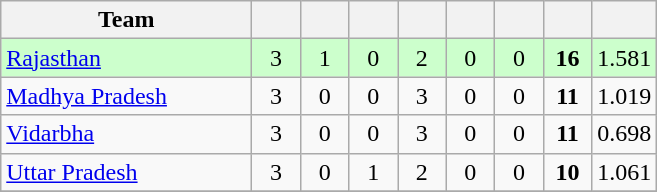<table class="wikitable" style="text-align:center">
<tr>
<th style="width:160px">Team</th>
<th style="width:25px"></th>
<th style="width:25px"></th>
<th style="width:25px"></th>
<th style="width:25px"></th>
<th style="width:25px"></th>
<th style="width:25px"></th>
<th style="width:25px"></th>
<th style="width:25px;"></th>
</tr>
<tr style="background:#cfc;">
<td style="text-align:left"><a href='#'>Rajasthan</a></td>
<td>3</td>
<td>1</td>
<td>0</td>
<td>2</td>
<td>0</td>
<td>0</td>
<td><strong>16</strong></td>
<td>1.581</td>
</tr>
<tr>
<td style="text-align:left"><a href='#'>Madhya Pradesh</a></td>
<td>3</td>
<td>0</td>
<td>0</td>
<td>3</td>
<td>0</td>
<td>0</td>
<td><strong>11</strong></td>
<td>1.019</td>
</tr>
<tr>
<td style="text-align:left"><a href='#'>Vidarbha</a></td>
<td>3</td>
<td>0</td>
<td>0</td>
<td>3</td>
<td>0</td>
<td>0</td>
<td><strong>11</strong></td>
<td>0.698</td>
</tr>
<tr>
<td style="text-align:left"><a href='#'>Uttar Pradesh</a></td>
<td>3</td>
<td>0</td>
<td>1</td>
<td>2</td>
<td>0</td>
<td>0</td>
<td><strong>10</strong></td>
<td>1.061</td>
</tr>
<tr>
</tr>
</table>
